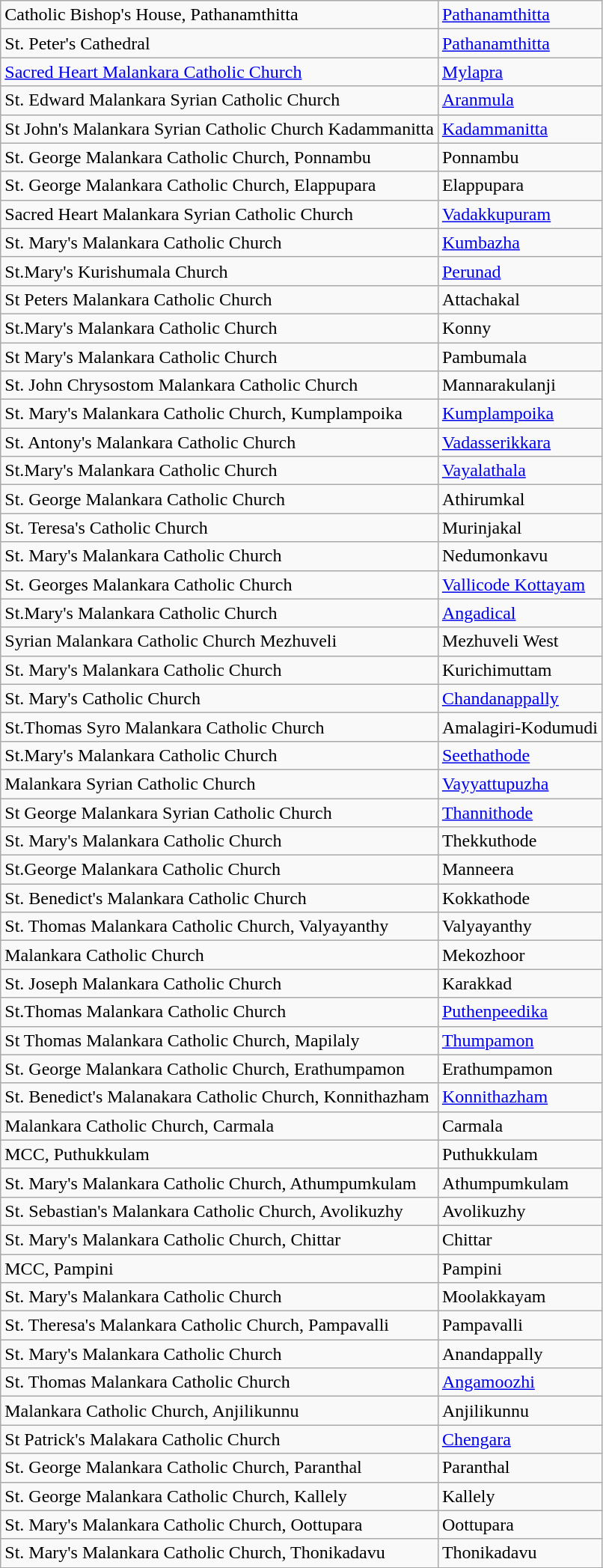<table class="wikitable">
<tr>
<td>Catholic Bishop's House, Pathanamthitta</td>
<td><a href='#'>Pathanamthitta</a></td>
</tr>
<tr>
<td>St. Peter's Cathedral</td>
<td><a href='#'>Pathanamthitta</a></td>
</tr>
<tr>
<td><a href='#'>Sacred Heart  Malankara Catholic Church</a></td>
<td><a href='#'>Mylapra</a></td>
</tr>
<tr>
<td>St. Edward  Malankara Syrian Catholic Church</td>
<td><a href='#'>Aranmula</a></td>
</tr>
<tr>
<td>St John's  Malankara Syrian Catholic Church Kadammanitta</td>
<td><a href='#'>Kadammanitta</a></td>
</tr>
<tr>
<td>St. George  Malankara Catholic Church, Ponnambu</td>
<td>Ponnambu</td>
</tr>
<tr>
<td>St. George  Malankara Catholic Church, Elappupara</td>
<td>Elappupara</td>
</tr>
<tr>
<td>Sacred Heart  Malankara Syrian Catholic Church</td>
<td><a href='#'>Vadakkupuram</a></td>
</tr>
<tr>
<td>St. Mary's  Malankara Catholic Church</td>
<td><a href='#'>Kumbazha</a></td>
</tr>
<tr>
<td>St.Mary's  Kurishumala Church</td>
<td><a href='#'>Perunad</a></td>
</tr>
<tr>
<td>St Peters  Malankara Catholic Church</td>
<td>Attachakal</td>
</tr>
<tr>
<td>St.Mary's  Malankara Catholic Church</td>
<td>Konny</td>
</tr>
<tr>
<td>St Mary's  Malankara Catholic Church</td>
<td>Pambumala</td>
</tr>
<tr>
<td>St. John  Chrysostom Malankara Catholic Church</td>
<td>Mannarakulanji</td>
</tr>
<tr>
<td>St. Mary's Malankara Catholic Church, Kumplampoika</td>
<td><a href='#'>Kumplampoika</a></td>
</tr>
<tr>
<td>St. Antony's Malankara Catholic Church</td>
<td><a href='#'>Vadasserikkara</a></td>
</tr>
<tr>
<td>St.Mary's  Malankara Catholic Church</td>
<td><a href='#'>Vayalathala</a></td>
</tr>
<tr>
<td>St. George  Malankara Catholic Church</td>
<td>Athirumkal</td>
</tr>
<tr>
<td>St. Teresa's  Catholic Church</td>
<td>Murinjakal</td>
</tr>
<tr>
<td>St. Mary's  Malankara Catholic Church</td>
<td>Nedumonkavu</td>
</tr>
<tr>
<td>St. Georges  Malankara Catholic Church</td>
<td><a href='#'>Vallicode Kottayam</a></td>
</tr>
<tr>
<td>St.Mary's  Malankara Catholic Church</td>
<td><a href='#'>Angadical</a></td>
</tr>
<tr>
<td>Syrian  Malankara Catholic Church Mezhuveli</td>
<td>Mezhuveli West</td>
</tr>
<tr>
<td>St. Mary's  Malankara Catholic Church</td>
<td>Kurichimuttam</td>
</tr>
<tr>
<td>St. Mary's  Catholic Church</td>
<td><a href='#'>Chandanappally</a></td>
</tr>
<tr>
<td>St.Thomas Syro  Malankara Catholic Church</td>
<td>Amalagiri-Kodumudi</td>
</tr>
<tr>
<td>St.Mary's  Malankara Catholic Church</td>
<td><a href='#'>Seethathode</a></td>
</tr>
<tr>
<td>Malankara  Syrian Catholic Church</td>
<td><a href='#'>Vayyattupuzha</a></td>
</tr>
<tr>
<td>St George  Malankara Syrian Catholic Church</td>
<td><a href='#'>Thannithode</a></td>
</tr>
<tr>
<td>St. Mary's Malankara Catholic Church</td>
<td>Thekkuthode</td>
</tr>
<tr>
<td>St.George  Malankara Catholic Church</td>
<td>Manneera</td>
</tr>
<tr>
<td>St. Benedict's Malankara Catholic Church</td>
<td>Kokkathode</td>
</tr>
<tr>
<td>St. Thomas  Malankara Catholic Church, Valyayanthy</td>
<td>Valyayanthy</td>
</tr>
<tr>
<td>Malankara  Catholic Church</td>
<td>Mekozhoor</td>
</tr>
<tr>
<td>St. Joseph  Malankara Catholic Church</td>
<td>Karakkad</td>
</tr>
<tr>
<td>St.Thomas  Malankara Catholic Church</td>
<td><a href='#'>Puthenpeedika</a></td>
</tr>
<tr>
<td>St Thomas  Malankara Catholic Church, Mapilaly</td>
<td><a href='#'>Thumpamon</a></td>
</tr>
<tr>
<td>St. George  Malankara Catholic Church, Erathumpamon</td>
<td>Erathumpamon</td>
</tr>
<tr>
<td>St. Benedict's  Malanakara Catholic Church, Konnithazham</td>
<td><a href='#'>Konnithazham</a></td>
</tr>
<tr>
<td>Malankara  Catholic Church, Carmala</td>
<td>Carmala</td>
</tr>
<tr>
<td>MCC,  Puthukkulam</td>
<td>Puthukkulam</td>
</tr>
<tr>
<td>St. Mary's  Malankara Catholic Church, Athumpumkulam</td>
<td>Athumpumkulam</td>
</tr>
<tr>
<td>St.  Sebastian's Malankara Catholic Church, Avolikuzhy</td>
<td>Avolikuzhy</td>
</tr>
<tr>
<td>St. Mary's  Malankara Catholic Church, Chittar</td>
<td>Chittar</td>
</tr>
<tr>
<td>MCC, Pampini</td>
<td>Pampini</td>
</tr>
<tr>
<td>St. Mary's  Malankara Catholic Church</td>
<td>Moolakkayam</td>
</tr>
<tr>
<td>St. Theresa's  Malankara Catholic Church, Pampavalli</td>
<td>Pampavalli</td>
</tr>
<tr>
<td>St. Mary's  Malankara Catholic Church</td>
<td>Anandappally</td>
</tr>
<tr>
<td>St. Thomas  Malankara Catholic Church</td>
<td><a href='#'>Angamoozhi</a></td>
</tr>
<tr>
<td>Malankara  Catholic Church, Anjilikunnu</td>
<td>Anjilikunnu</td>
</tr>
<tr>
<td>St Patrick's  Malakara Catholic Church</td>
<td><a href='#'>Chengara</a></td>
</tr>
<tr>
<td>St. George  Malankara Catholic Church, Paranthal</td>
<td>Paranthal</td>
</tr>
<tr>
<td>St. George  Malankara Catholic Church, Kallely</td>
<td>Kallely</td>
</tr>
<tr>
<td>St. Mary's  Malankara Catholic Church, Oottupara</td>
<td>Oottupara</td>
</tr>
<tr>
<td>St. Mary's Malankara Catholic Church, Thonikadavu</td>
<td>Thonikadavu</td>
</tr>
<tr>
</tr>
</table>
